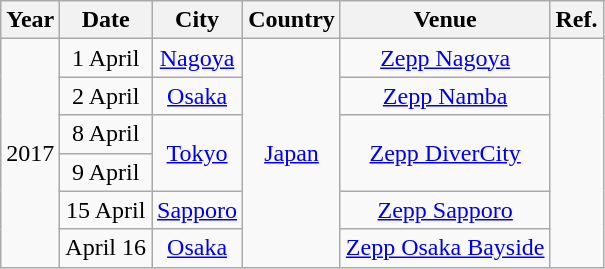<table class="wikitable" style="text-align:center;">
<tr>
<th>Year</th>
<th>Date</th>
<th>City</th>
<th>Country</th>
<th>Venue</th>
<th>Ref.</th>
</tr>
<tr>
<td rowspan="6">2017</td>
<td>1 April</td>
<td><a href='#'>Nagoya</a></td>
<td rowspan="6"><a href='#'>Japan</a></td>
<td><a href='#'>Zepp Nagoya</a></td>
<td rowspan="6"></td>
</tr>
<tr>
<td>2 April</td>
<td><a href='#'>Osaka</a></td>
<td><a href='#'>Zepp Namba</a></td>
</tr>
<tr>
<td>8 April</td>
<td rowspan="2"><a href='#'>Tokyo</a></td>
<td rowspan="2"><a href='#'>Zepp DiverCity</a></td>
</tr>
<tr>
<td>9 April</td>
</tr>
<tr>
<td>15 April</td>
<td><a href='#'>Sapporo</a></td>
<td><a href='#'>Zepp Sapporo</a></td>
</tr>
<tr>
<td>April 16</td>
<td><a href='#'>Osaka</a></td>
<td><a href='#'>Zepp Osaka Bayside</a></td>
</tr>
</table>
